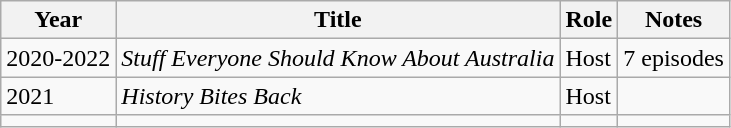<table class="wikitable sortable">
<tr>
<th>Year</th>
<th>Title</th>
<th>Role</th>
<th>Notes</th>
</tr>
<tr>
<td>2020-2022</td>
<td><em>Stuff Everyone Should Know About Australia</em></td>
<td>Host</td>
<td>7 episodes</td>
</tr>
<tr>
<td>2021</td>
<td><em>History Bites Back</em></td>
<td>Host</td>
<td></td>
</tr>
<tr>
<td></td>
<td></td>
<td></td>
<td></td>
</tr>
</table>
